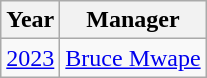<table class="wikitable">
<tr>
<th>Year</th>
<th>Manager</th>
</tr>
<tr>
<td align=center><a href='#'>2023</a></td>
<td> <a href='#'>Bruce Mwape</a></td>
</tr>
</table>
